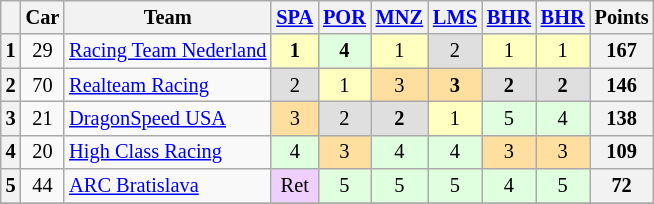<table class="wikitable" style="font-size:85%; text-align:center;">
<tr>
<th></th>
<th>Car</th>
<th>Team</th>
<th><a href='#'>SPA</a><br></th>
<th><a href='#'>POR</a><br></th>
<th><a href='#'>MNZ</a><br></th>
<th><a href='#'>LMS</a><br></th>
<th><a href='#'>BHR</a><br></th>
<th><a href='#'>BHR</a><br></th>
<th>Points</th>
</tr>
<tr>
<th>1</th>
<td>29</td>
<td align=left> <a href='#'>Racing Team Nederland</a></td>
<td style="background:#ffffbf;"><strong>1</strong></td>
<td style="background:#dfffdf;"><strong>4</strong></td>
<td style="background:#ffffbf;">1</td>
<td style="background:#dfdfdf;">2</td>
<td style="background:#ffffbf;">1</td>
<td style="background:#ffffbf;">1</td>
<th>167</th>
</tr>
<tr>
<th>2</th>
<td>70</td>
<td align=left> <a href='#'>Realteam Racing</a></td>
<td style="background:#dfdfdf;">2</td>
<td style="background:#ffffbf;">1</td>
<td style="background:#ffdf9f;">3</td>
<td style="background:#ffdf9f;"><strong>3</strong></td>
<td style="background:#dfdfdf;"><strong>2</strong></td>
<td style="background:#dfdfdf;"><strong>2</strong></td>
<th>146</th>
</tr>
<tr>
<th>3</th>
<td>21</td>
<td align=left> <a href='#'>DragonSpeed USA</a></td>
<td style="background:#ffdf9f;">3</td>
<td style="background:#dfdfdf;">2</td>
<td style="background:#dfdfdf;"><strong>2</strong></td>
<td style="background:#ffffbf;">1</td>
<td style="background:#dfffdf;">5</td>
<td style="background:#dfffdf;">4</td>
<th>138</th>
</tr>
<tr>
<th>4</th>
<td>20</td>
<td align=left> <a href='#'>High Class Racing</a></td>
<td style="background:#dfffdf;">4</td>
<td style="background:#ffdf9f;">3</td>
<td style="background:#dfffdf;">4</td>
<td style="background:#dfffdf;">4</td>
<td style="background:#ffdf9f;">3</td>
<td style="background:#ffdf9f;">3</td>
<th>109</th>
</tr>
<tr>
<th>5</th>
<td>44</td>
<td align=left> <a href='#'>ARC Bratislava</a></td>
<td style="background:#efcfff;">Ret</td>
<td style="background:#dfffdf;">5</td>
<td style="background:#dfffdf;">5</td>
<td style="background:#dfffdf;">5</td>
<td style="background:#dfffdf;">4</td>
<td style="background:#dfffdf;">5</td>
<th>72</th>
</tr>
<tr>
</tr>
</table>
